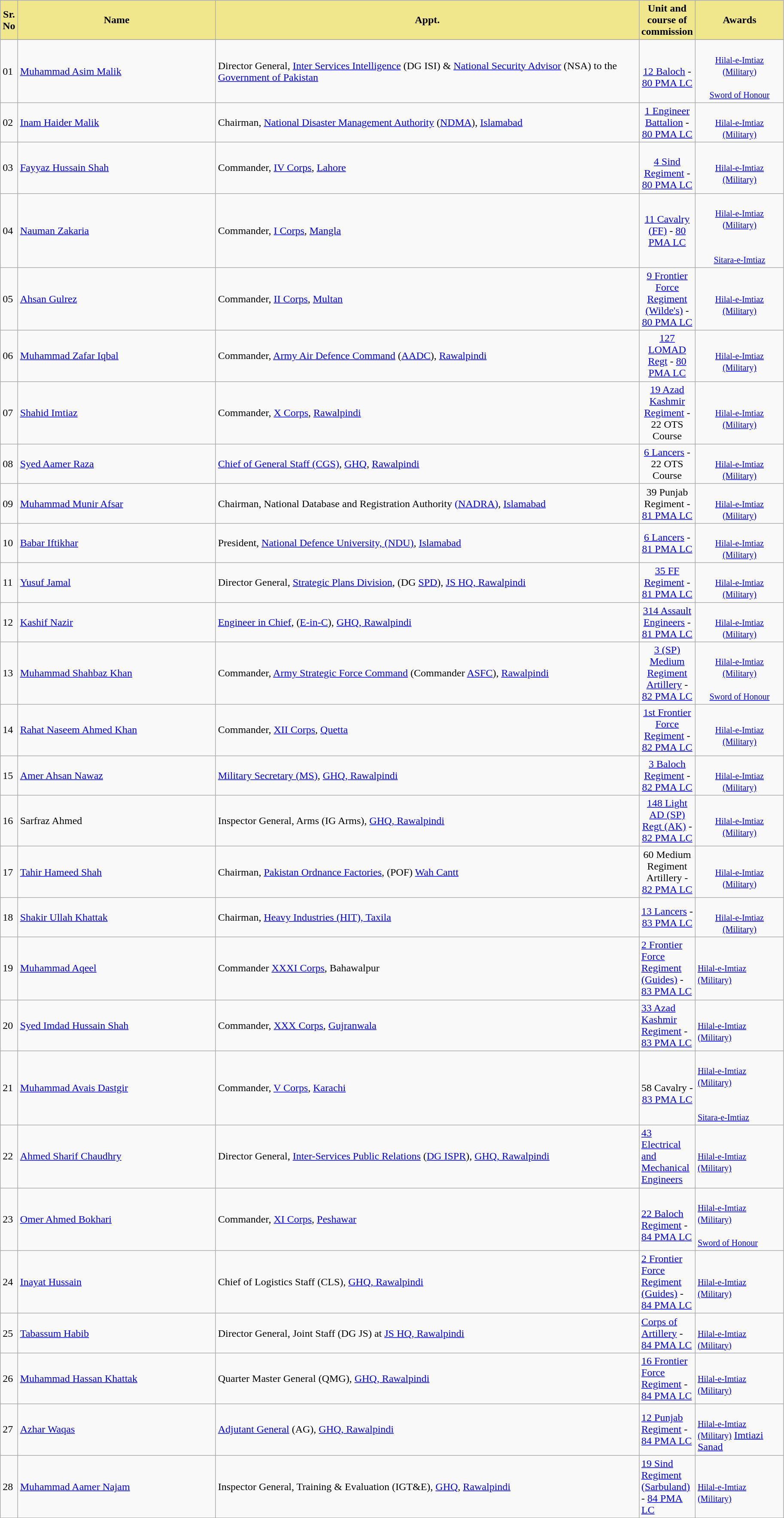<table class="wikitable sortable">
<tr>
<th style="background:#F0E68C; text-align:center" width="10">Sr. No</th>
<th style="background:#F0E68C; text-align:center" width="300">Name</th>
<th style="background:#F0E68C; text-align:center" width="650">Appt.</th>
<th style="background:#F0E68C; text-align:center" width="50">Unit and course of commission</th>
<th style="background:#F0E68C; text-align:center" width="130">Awards</th>
</tr>
<tr>
</tr>
<tr>
<td>01</td>
<td><a href='#'>Muhammad Asim Malik</a></td>
<td>Director General, <a href='#'>Inter Services Intelligence</a> (DG ISI) & <a href='#'>National Security Advisor</a> (NSA) to the <a href='#'>Government of Pakistan</a></td>
<td style="text-align:center"><br><a href='#'>12 Baloch</a> - <a href='#'>80 PMA LC</a></td>
<td style="text-align:center"> <br><a href='#'><small>Hilal-e-Imtiaz (Military)</small></a><br> <br><a href='#'><small>Sword of Honour</small></a></td>
</tr>
<tr>
<td>02</td>
<td><a href='#'>Inam Haider Malik</a></td>
<td>Chairman, <a href='#'>National Disaster Management Authority</a> (<a href='#'>NDMA</a>), <a href='#'>Islamabad</a></td>
<td style="text-align:center"><a href='#'>1 Engineer Battalion</a> - <a href='#'>80 PMA LC</a></td>
<td style="text-align:center"> <br><a href='#'><small>Hilal-e-Imtiaz (Military)</small></a></td>
</tr>
<tr>
<td>03</td>
<td><a href='#'>Fayyaz Hussain Shah</a></td>
<td>Commander, <a href='#'>IV Corps</a>, <a href='#'>Lahore</a></td>
<td style="text-align:center"><br><a href='#'>4 Sind Regiment</a> - <a href='#'>80 PMA LC</a></td>
<td style="text-align:center"> <br><a href='#'><small>Hilal-e-Imtiaz (Military)</small></a></td>
</tr>
<tr>
<td>04</td>
<td><a href='#'>Nauman Zakaria</a></td>
<td>Commander, <a href='#'>I Corps</a>, <a href='#'>Mangla</a></td>
<td style="text-align:center"><a href='#'>11 Cavalry (FF)</a> - <a href='#'>80 PMA LC</a></td>
<td style="text-align:center"> <br><a href='#'><small>Hilal-e-Imtiaz (Military)</small></a><br><br>  <br>
<a href='#'><small>Sitara-e-Imtiaz </small></a></td>
</tr>
<tr>
<td>05</td>
<td><a href='#'>Ahsan Gulrez</a></td>
<td>Commander, <a href='#'>II Corps</a>, <a href='#'>Multan</a></td>
<td style="text-align:center"><a href='#'>9 Frontier Force Regiment (Wilde's)</a> - <a href='#'>80 PMA LC</a></td>
<td style="text-align:center"> <br><a href='#'><small>Hilal-e-Imtiaz (Military)</small></a></td>
</tr>
<tr>
<td>06</td>
<td><a href='#'>Muhammad Zafar Iqbal</a></td>
<td>Commander, <a href='#'>Army Air Defence Command</a> (<a href='#'>AADC</a>), <a href='#'>Rawalpindi</a></td>
<td style="text-align:center"><a href='#'>127 LOMAD Regt</a> - <a href='#'>80 PMA LC</a></td>
<td style="text-align:center"> <br><a href='#'><small>Hilal-e-Imtiaz (Military)</small></a></td>
</tr>
<tr>
<td>07</td>
<td><a href='#'>Shahid Imtiaz</a></td>
<td>Commander, <a href='#'>X Corps</a>, <a href='#'>Rawalpindi</a></td>
<td style="text-align:center"><a href='#'>19 Azad Kashmir Regiment</a> - 22 OTS Course</td>
<td style="text-align:center"> <br><a href='#'><small>Hilal-e-Imtiaz (Military)</small></a></td>
</tr>
<tr>
<td>08</td>
<td><a href='#'>Syed Aamer Raza</a></td>
<td><a href='#'>Chief of General Staff (CGS)</a>, <a href='#'>GHQ</a>, <a href='#'>Rawalpindi</a></td>
<td style="text-align:center"><a href='#'>6 Lancers</a> - 22 OTS Course</td>
<td style="text-align:center"> <br><a href='#'><small>Hilal-e-Imtiaz (Military)</small></a></td>
</tr>
<tr>
<td>09</td>
<td><a href='#'>Muhammad Munir Afsar</a></td>
<td>Chairman, National Database and Registration Authority <a href='#'>(NADRA)</a>, <a href='#'>Islamabad</a></td>
<td style="text-align:center">39 Punjab Regiment  - <a href='#'>81 PMA LC</a></td>
<td style="text-align:center"> <br><a href='#'><small>Hilal-e-Imtiaz (Military)</small></a></td>
</tr>
<tr>
<td>10</td>
<td><a href='#'>Babar Iftikhar</a></td>
<td>President, <a href='#'>National Defence University, (NDU)</a>, <a href='#'>Islamabad</a></td>
<td style="text-align:center"><a href='#'>6 Lancers</a> - <a href='#'>81 PMA LC</a></td>
<td style="text-align:center"> <br><a href='#'><small>Hilal-e-Imtiaz (Military)</small></a></td>
</tr>
<tr>
<td>11</td>
<td><a href='#'>Yusuf Jamal</a></td>
<td>Director General, <a href='#'>Strategic Plans Division</a>, (DG <a href='#'>SPD</a>), <a href='#'>JS HQ, Rawalpindi</a></td>
<td style="text-align:center"><a href='#'>35 FF Regiment</a> - <a href='#'>81 PMA LC</a></td>
<td style="text-align:center"> <br><a href='#'><small>Hilal-e-Imtiaz (Military)</small></a></td>
</tr>
<tr>
<td>12</td>
<td><a href='#'>Kashif Nazir</a></td>
<td><a href='#'>Engineer in Chief</a>, (<a href='#'>E-in-C</a>), <a href='#'>GHQ, Rawalpindi</a></td>
<td style="text-align:center"><a href='#'>314 Assault Engineers</a> - <a href='#'>81 PMA LC</a></td>
<td style="text-align:center"> <br><a href='#'><small>Hilal-e-Imtiaz (Military)</small></a></td>
</tr>
<tr>
<td>13</td>
<td><a href='#'>Muhammad Shahbaz Khan</a></td>
<td>Commander, <a href='#'>Army Strategic Force Command</a> (Commander <a href='#'>ASFC</a>), <a href='#'>Rawalpindi</a></td>
<td style="text-align:center"><a href='#'>3 (SP) Medium Regiment Artillery</a> - <a href='#'>82 PMA LC</a></td>
<td style="text-align:center"> <br><a href='#'><small>Hilal-e-Imtiaz (Military)</small></a><br> <br><a href='#'><small>Sword of Honour</small></a></td>
</tr>
<tr>
<td>14</td>
<td><a href='#'>Rahat Naseem Ahmed Khan</a></td>
<td>Commander, <a href='#'>XII Corps</a>, <a href='#'>Quetta</a></td>
<td style="text-align:center"><a href='#'>1st Frontier Force Regiment</a> - <a href='#'>82 PMA LC</a></td>
<td style="text-align:center"> <br><a href='#'><small>Hilal-e-Imtiaz (Military)</small></a><br></td>
</tr>
<tr>
<td>15</td>
<td><a href='#'>Amer Ahsan Nawaz</a></td>
<td><a href='#'>Military Secretary (MS)</a>, <a href='#'>GHQ, Rawalpindi</a></td>
<td style="text-align:center"><a href='#'>3 Baloch Regiment</a> -  <a href='#'>82 PMA LC</a></td>
<td style="text-align:center"> <br><a href='#'><small>Hilal-e-Imtiaz (Military)</small></a></td>
</tr>
<tr>
<td>16</td>
<td>Sarfraz Ahmed</td>
<td>Inspector General, Arms (IG Arms), <a href='#'>GHQ, Rawalpindi</a></td>
<td style="text-align:center"><a href='#'>148 Light AD (SP) Regt (AK)</a> -  <a href='#'>82 PMA LC</a></td>
<td style="text-align:center"> <br><a href='#'><small>Hilal-e-Imtiaz (Military)</small></a></td>
</tr>
<tr>
<td>17</td>
<td><a href='#'>Tahir Hameed Shah</a></td>
<td>Chairman, <a href='#'>Pakistan Ordnance Factories</a>, (POF) <a href='#'>Wah Cantt</a></td>
<td style="text-align:center">60 Medium Regiment Artillery - <a href='#'>82 PMA LC</a></td>
<td style="text-align:center"> <br><a href='#'><small>Hilal-e-Imtiaz (Military)</small></a></td>
</tr>
<tr>
<td>18</td>
<td><a href='#'>Shakir Ullah Khattak</a></td>
<td>Chairman, <a href='#'>Heavy Industries (HIT), Taxila</a></td>
<td style="text-align:center"><a href='#'>13 Lancers</a> - <a href='#'>83 PMA LC</a></td>
<td style="text-align:center"> <br><a href='#'><small>Hilal-e-Imtiaz (Military)</small></a></td>
</tr>
<tr>
<td>19</td>
<td><a href='#'>Muhammad Aqeel</a></td>
<td>Commander <a href='#'>XXXI Corps</a>, Bahawalpur</td>
<td><a href='#'>2 Frontier Force Regiment (Guides)</a> - <a href='#'>83 PMA LC</a></td>
<td> <br><a href='#'><small>Hilal-e-Imtiaz (Military)</small></a></td>
</tr>
<tr>
<td>20</td>
<td><a href='#'>Syed Imdad Hussain Shah</a></td>
<td>Commander, <a href='#'>XXX Corps</a>, <a href='#'>Gujranwala</a></td>
<td><a href='#'>33 Azad Kashmir Regiment</a> - <a href='#'>83 PMA LC</a></td>
<td> <br><a href='#'><small>Hilal-e-Imtiaz (Military)</small></a></td>
</tr>
<tr>
<td>21</td>
<td><a href='#'>Muhammad Avais Dastgir</a></td>
<td>Commander, <a href='#'>V Corps</a>, <a href='#'>Karachi</a></td>
<td style="text-align:center"><br>58 Cavalry - <a href='#'>83 PMA LC</a></td>
<td> <br><a href='#'><small>Hilal-e-Imtiaz (Military)</small></a><br><br>  <br>
<a href='#'><small>Sitara-e-Imtiaz </small></a></td>
</tr>
<tr>
<td>22</td>
<td><a href='#'>Ahmed Sharif Chaudhry</a></td>
<td>Director General, <a href='#'>Inter-Services Public Relations</a> (<a href='#'>DG ISPR</a>), <a href='#'>GHQ, Rawalpindi</a></td>
<td><a href='#'>43 Electrical and Mechanical Engineers</a></td>
<td> <br><a href='#'><small>Hilal-e-Imtiaz (Military)</small></a></td>
</tr>
<tr>
<td>23</td>
<td><a href='#'>Omer Ahmed Bokhari</a></td>
<td>Commander, <a href='#'>XI Corps</a>, <a href='#'>Peshawar</a></td>
<td><br><a href='#'>22 Baloch Regiment</a> - <a href='#'>84 PMA LC</a></td>
<td> <br><a href='#'><small>Hilal-e-Imtiaz (Military)</small></a><br> <br><a href='#'><small>Sword of Honour</small></a></td>
</tr>
<tr>
<td>24</td>
<td><a href='#'>Inayat Hussain</a></td>
<td>Chief of Logistics Staff (CLS), <a href='#'>GHQ, Rawalpindi</a></td>
<td><a href='#'>2 Frontier Force Regiment (Guides)</a> - <a href='#'>84 PMA LC</a></td>
<td> <br><a href='#'><small>Hilal-e-Imtiaz (Military)</small></a><br></td>
</tr>
<tr>
<td>25</td>
<td><a href='#'>Tabassum Habib</a></td>
<td>Director General, Joint Staff (DG JS) at <a href='#'>JS HQ, Rawalpindi</a></td>
<td><a href='#'>Corps of Artillery</a> - <a href='#'>84 PMA LC</a></td>
<td> <br><small><a href='#'>Hilal-e-Imtiaz (Military)</a></small></td>
</tr>
<tr>
<td>26</td>
<td><a href='#'>Muhammad Hassan Khattak</a></td>
<td>Quarter Master General (QMG), <a href='#'>GHQ, Rawalpindi</a></td>
<td><a href='#'>16 Frontier Force Regiment</a> - <a href='#'>84 PMA LC</a></td>
<td> <br><small><a href='#'>Hilal-e-Imtiaz (Military)</a></small></td>
</tr>
<tr>
<td>27</td>
<td><a href='#'>Azhar Waqas</a></td>
<td><a href='#'>Adjutant General</a> (AG), <a href='#'>GHQ, Rawalpindi</a></td>
<td><a href='#'>12 Punjab Regiment</a> - <a href='#'>84 PMA LC</a></td>
<td><br><a href='#'><small>Hilal-e-Imtiaz (Military)</small></a> 

<a href='#'>Imtiazi Sanad</a></td>
</tr>
<tr>
<td>28</td>
<td><a href='#'>Muhammad Aamer Najam</a></td>
<td>Inspector General, Training & Evaluation (IGT&E), <a href='#'>GHQ</a>, <a href='#'>Rawalpindi</a></td>
<td><a href='#'>19 Sind Regiment (Sarbuland)</a> - <a href='#'>84 PMA LC</a></td>
<td><br><a href='#'><small>Hilal-e-Imtiaz (Military)</small></a></td>
</tr>
<tr>
</tr>
</table>
